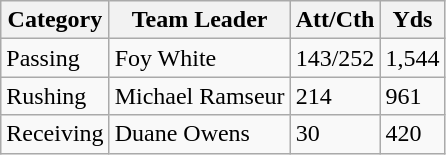<table class="wikitable">
<tr>
<th>Category</th>
<th>Team Leader</th>
<th>Att/Cth</th>
<th>Yds</th>
</tr>
<tr style="background: ##ddffdd;">
<td>Passing</td>
<td>Foy White</td>
<td>143/252</td>
<td>1,544</td>
</tr>
<tr style="background: ##ffdddd;">
<td>Rushing</td>
<td>Michael Ramseur</td>
<td>214</td>
<td>961</td>
</tr>
<tr style="background: ##ddffdd;">
<td>Receiving</td>
<td>Duane Owens</td>
<td>30</td>
<td>420</td>
</tr>
</table>
